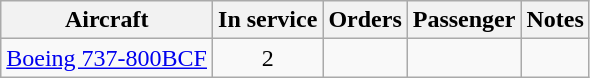<table class="wikitable" style="text-align:center">
<tr>
<th>Aircraft</th>
<th>In service</th>
<th>Orders</th>
<th>Passenger</th>
<th>Notes</th>
</tr>
<tr>
<td><a href='#'>Boeing 737-800BCF</a></td>
<td>2</td>
<td></td>
<td></td>
<td></td>
</tr>
</table>
